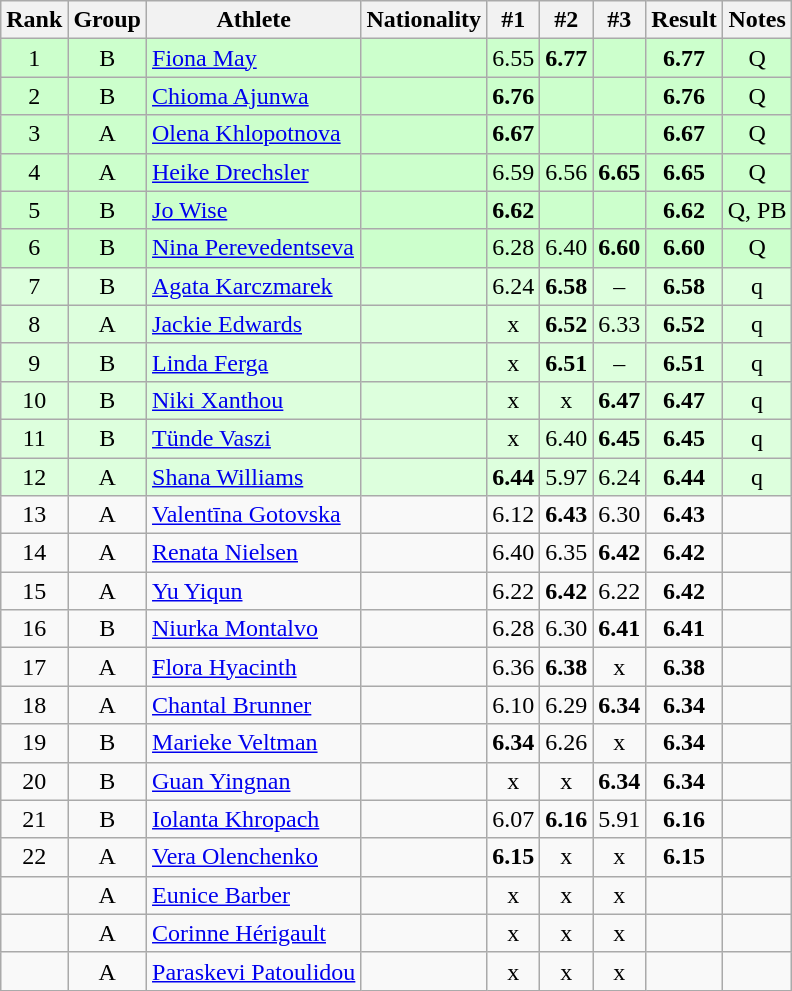<table class="wikitable sortable" style="text-align:center">
<tr>
<th>Rank</th>
<th>Group</th>
<th>Athlete</th>
<th>Nationality</th>
<th>#1</th>
<th>#2</th>
<th>#3</th>
<th>Result</th>
<th>Notes</th>
</tr>
<tr bgcolor=ccffcc>
<td>1</td>
<td>B</td>
<td align=left><a href='#'>Fiona May</a></td>
<td align=left></td>
<td>6.55</td>
<td><strong>6.77</strong></td>
<td></td>
<td><strong>6.77</strong></td>
<td>Q</td>
</tr>
<tr bgcolor=ccffcc>
<td>2</td>
<td>B</td>
<td align=left><a href='#'>Chioma Ajunwa</a></td>
<td align=left></td>
<td><strong>6.76</strong></td>
<td></td>
<td></td>
<td><strong>6.76</strong></td>
<td>Q</td>
</tr>
<tr bgcolor=ccffcc>
<td>3</td>
<td>A</td>
<td align=left><a href='#'>Olena Khlopotnova</a></td>
<td align=left></td>
<td><strong>6.67</strong></td>
<td></td>
<td></td>
<td><strong>6.67</strong></td>
<td>Q</td>
</tr>
<tr bgcolor=ccffcc>
<td>4</td>
<td>A</td>
<td align=left><a href='#'>Heike Drechsler</a></td>
<td align=left></td>
<td>6.59</td>
<td>6.56</td>
<td><strong>6.65</strong></td>
<td><strong>6.65</strong></td>
<td>Q</td>
</tr>
<tr bgcolor=ccffcc>
<td>5</td>
<td>B</td>
<td align=left><a href='#'>Jo Wise</a></td>
<td align=left></td>
<td><strong>6.62</strong></td>
<td></td>
<td></td>
<td><strong>6.62</strong></td>
<td>Q, PB</td>
</tr>
<tr bgcolor=ccffcc>
<td>6</td>
<td>B</td>
<td align=left><a href='#'>Nina Perevedentseva</a></td>
<td align=left></td>
<td>6.28</td>
<td>6.40</td>
<td><strong>6.60</strong></td>
<td><strong>6.60</strong></td>
<td>Q</td>
</tr>
<tr bgcolor=ddffdd>
<td>7</td>
<td>B</td>
<td align=left><a href='#'>Agata Karczmarek</a></td>
<td align=left></td>
<td>6.24</td>
<td><strong>6.58</strong></td>
<td>–</td>
<td><strong>6.58</strong></td>
<td>q</td>
</tr>
<tr bgcolor=ddffdd>
<td>8</td>
<td>A</td>
<td align=left><a href='#'>Jackie Edwards</a></td>
<td align=left></td>
<td>x</td>
<td><strong>6.52</strong></td>
<td>6.33</td>
<td><strong>6.52</strong></td>
<td>q</td>
</tr>
<tr bgcolor=ddffdd>
<td>9</td>
<td>B</td>
<td align=left><a href='#'>Linda Ferga</a></td>
<td align=left></td>
<td>x</td>
<td><strong>6.51</strong></td>
<td>–</td>
<td><strong>6.51</strong></td>
<td>q</td>
</tr>
<tr bgcolor=ddffdd>
<td>10</td>
<td>B</td>
<td align=left><a href='#'>Niki Xanthou</a></td>
<td align=left></td>
<td>x</td>
<td>x</td>
<td><strong>6.47</strong></td>
<td><strong>6.47</strong></td>
<td>q</td>
</tr>
<tr bgcolor=ddffdd>
<td>11</td>
<td>B</td>
<td align=left><a href='#'>Tünde Vaszi</a></td>
<td align=left></td>
<td>x</td>
<td>6.40</td>
<td><strong>6.45</strong></td>
<td><strong>6.45</strong></td>
<td>q</td>
</tr>
<tr bgcolor=ddffdd>
<td>12</td>
<td>A</td>
<td align=left><a href='#'>Shana Williams</a></td>
<td align=left></td>
<td><strong>6.44</strong></td>
<td>5.97</td>
<td>6.24</td>
<td><strong>6.44</strong></td>
<td>q</td>
</tr>
<tr>
<td>13</td>
<td>A</td>
<td align=left><a href='#'>Valentīna Gotovska</a></td>
<td align=left></td>
<td>6.12</td>
<td><strong>6.43</strong></td>
<td>6.30</td>
<td><strong>6.43</strong></td>
<td></td>
</tr>
<tr>
<td>14</td>
<td>A</td>
<td align=left><a href='#'>Renata Nielsen</a></td>
<td align=left></td>
<td>6.40</td>
<td>6.35</td>
<td><strong>6.42</strong></td>
<td><strong>6.42</strong></td>
<td></td>
</tr>
<tr>
<td>15</td>
<td>A</td>
<td align=left><a href='#'>Yu Yiqun</a></td>
<td align=left></td>
<td>6.22</td>
<td><strong>6.42</strong></td>
<td>6.22</td>
<td><strong>6.42</strong></td>
<td></td>
</tr>
<tr>
<td>16</td>
<td>B</td>
<td align=left><a href='#'>Niurka Montalvo</a></td>
<td align=left></td>
<td>6.28</td>
<td>6.30</td>
<td><strong>6.41</strong></td>
<td><strong>6.41</strong></td>
<td></td>
</tr>
<tr>
<td>17</td>
<td>A</td>
<td align=left><a href='#'>Flora Hyacinth</a></td>
<td align=left></td>
<td>6.36</td>
<td><strong>6.38</strong></td>
<td>x</td>
<td><strong>6.38</strong></td>
<td></td>
</tr>
<tr>
<td>18</td>
<td>A</td>
<td align=left><a href='#'>Chantal Brunner</a></td>
<td align=left></td>
<td>6.10</td>
<td>6.29</td>
<td><strong>6.34</strong></td>
<td><strong>6.34</strong></td>
<td></td>
</tr>
<tr>
<td>19</td>
<td>B</td>
<td align=left><a href='#'>Marieke Veltman</a></td>
<td align=left></td>
<td><strong>6.34</strong></td>
<td>6.26</td>
<td>x</td>
<td><strong>6.34</strong></td>
<td></td>
</tr>
<tr>
<td>20</td>
<td>B</td>
<td align=left><a href='#'>Guan Yingnan</a></td>
<td align=left></td>
<td>x</td>
<td>x</td>
<td><strong>6.34</strong></td>
<td><strong>6.34</strong></td>
<td></td>
</tr>
<tr>
<td>21</td>
<td>B</td>
<td align=left><a href='#'>Iolanta Khropach</a></td>
<td align=left></td>
<td>6.07</td>
<td><strong>6.16</strong></td>
<td>5.91</td>
<td><strong>6.16</strong></td>
<td></td>
</tr>
<tr>
<td>22</td>
<td>A</td>
<td align=left><a href='#'>Vera Olenchenko</a></td>
<td align=left></td>
<td><strong>6.15</strong></td>
<td>x</td>
<td>x</td>
<td><strong>6.15</strong></td>
<td></td>
</tr>
<tr>
<td></td>
<td>A</td>
<td align=left><a href='#'>Eunice Barber</a></td>
<td align=left></td>
<td>x</td>
<td>x</td>
<td>x</td>
<td><strong></strong></td>
<td></td>
</tr>
<tr>
<td></td>
<td>A</td>
<td align=left><a href='#'>Corinne Hérigault</a></td>
<td align=left></td>
<td>x</td>
<td>x</td>
<td>x</td>
<td><strong></strong></td>
<td></td>
</tr>
<tr>
<td></td>
<td>A</td>
<td align=left><a href='#'>Paraskevi Patoulidou</a></td>
<td align=left></td>
<td>x</td>
<td>x</td>
<td>x</td>
<td><strong></strong></td>
<td></td>
</tr>
</table>
